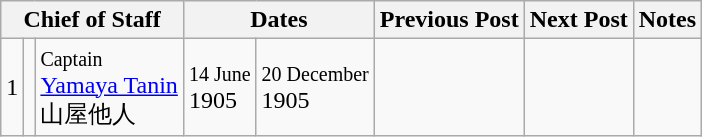<table class=wikitable>
<tr>
<th colspan="3">Chief of Staff</th>
<th colspan="2">Dates</th>
<th>Previous Post</th>
<th>Next Post</th>
<th>Notes</th>
</tr>
<tr>
<td>1</td>
<td></td>
<td><small>Captain</small><br><a href='#'>Yamaya Tanin</a><br>山屋他人</td>
<td><small>14 June</small><br>1905</td>
<td><small>20 December</small><br>1905</td>
<td></td>
<td></td>
<td></td>
</tr>
</table>
